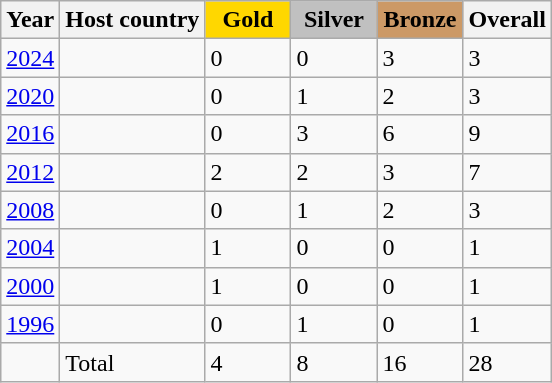<table class="wikitable">
<tr>
<th>Year</th>
<th>Host country</th>
<th style="background:gold" width="50">Gold</th>
<th style="background:silver" width="50">Silver</th>
<th style="background:#cc9966" width="50">Bronze</th>
<th>Overall</th>
</tr>
<tr>
<td><a href='#'>2024</a></td>
<td></td>
<td>0</td>
<td>0</td>
<td>3</td>
<td>3</td>
</tr>
<tr>
<td><a href='#'>2020</a></td>
<td></td>
<td>0</td>
<td>1</td>
<td>2</td>
<td>3</td>
</tr>
<tr>
<td><a href='#'>2016</a></td>
<td></td>
<td>0</td>
<td>3</td>
<td>6</td>
<td>9</td>
</tr>
<tr>
<td><a href='#'>2012</a></td>
<td></td>
<td>2</td>
<td>2</td>
<td>3</td>
<td>7</td>
</tr>
<tr>
<td><a href='#'>2008</a></td>
<td></td>
<td>0</td>
<td>1</td>
<td>2</td>
<td>3</td>
</tr>
<tr>
<td><a href='#'>2004</a></td>
<td></td>
<td>1</td>
<td>0</td>
<td>0</td>
<td>1</td>
</tr>
<tr>
<td><a href='#'>2000</a></td>
<td></td>
<td>1</td>
<td>0</td>
<td>0</td>
<td>1</td>
</tr>
<tr>
<td><a href='#'>1996</a></td>
<td></td>
<td>0</td>
<td>1</td>
<td>0</td>
<td>1</td>
</tr>
<tr>
<td></td>
<td>Total</td>
<td>4</td>
<td>8</td>
<td>16</td>
<td>28</td>
</tr>
</table>
